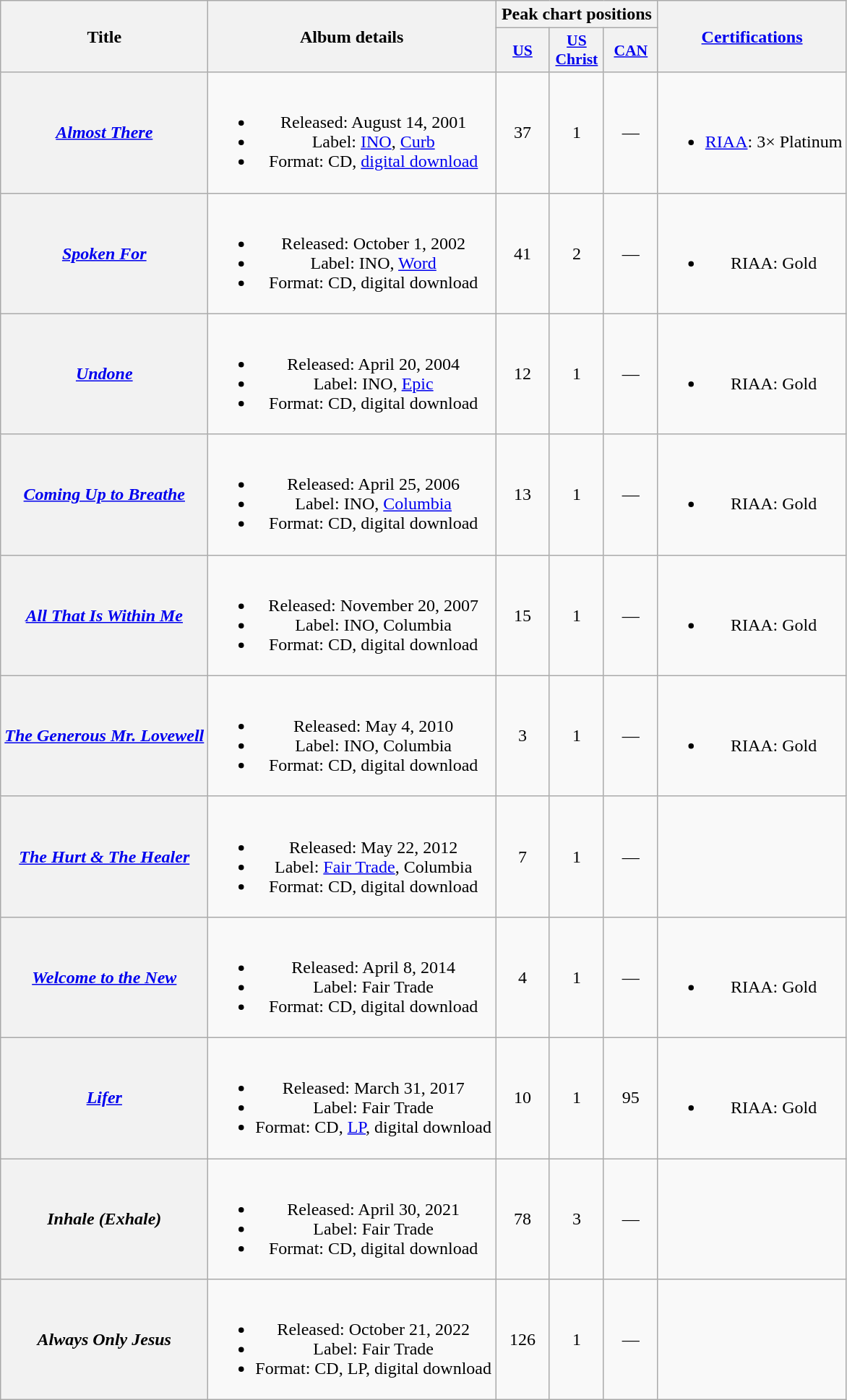<table class="wikitable plainrowheaders" style="text-align:center;">
<tr>
<th scope="col" rowspan="2">Title</th>
<th scope="col" rowspan="2">Album details</th>
<th scope="col" colspan="3">Peak chart positions</th>
<th scope="col" rowspan="2"><a href='#'>Certifications</a></th>
</tr>
<tr>
<th style="width:3em; font-size:90%"><a href='#'>US</a><br></th>
<th style="width:3em; font-size:90%"><a href='#'>US<br>Christ</a><br></th>
<th style="width:3em; font-size:90%"><a href='#'>CAN</a><br></th>
</tr>
<tr>
<th scope="row"><em><a href='#'>Almost There</a></em></th>
<td><br><ul><li>Released: August 14, 2001</li><li>Label: <a href='#'>INO</a>, <a href='#'>Curb</a></li><li>Format: CD, <a href='#'>digital download</a></li></ul></td>
<td>37</td>
<td>1</td>
<td>—</td>
<td><br><ul><li><a href='#'>RIAA</a>: 3× Platinum</li></ul></td>
</tr>
<tr>
<th scope="row"><em><a href='#'>Spoken For</a></em></th>
<td><br><ul><li>Released: October 1, 2002</li><li>Label: INO, <a href='#'>Word</a></li><li>Format: CD, digital download</li></ul></td>
<td>41</td>
<td>2</td>
<td>—</td>
<td><br><ul><li>RIAA: Gold</li></ul></td>
</tr>
<tr>
<th scope="row"><em><a href='#'>Undone</a></em></th>
<td><br><ul><li>Released: April 20, 2004</li><li>Label: INO, <a href='#'>Epic</a></li><li>Format: CD, digital download</li></ul></td>
<td>12</td>
<td>1</td>
<td>—</td>
<td><br><ul><li>RIAA: Gold</li></ul></td>
</tr>
<tr>
<th scope="row"><em><a href='#'>Coming Up to Breathe</a></em></th>
<td><br><ul><li>Released: April 25, 2006</li><li>Label: INO, <a href='#'>Columbia</a></li><li>Format: CD, digital download</li></ul></td>
<td>13</td>
<td>1</td>
<td>—</td>
<td><br><ul><li>RIAA: Gold</li></ul></td>
</tr>
<tr>
<th scope="row"><em><a href='#'>All That Is Within Me</a></em></th>
<td><br><ul><li>Released: November 20, 2007</li><li>Label: INO, Columbia</li><li>Format: CD, digital download</li></ul></td>
<td>15</td>
<td>1</td>
<td>—</td>
<td><br><ul><li>RIAA: Gold</li></ul></td>
</tr>
<tr>
<th scope="row"><em><a href='#'>The Generous Mr. Lovewell</a></em></th>
<td><br><ul><li>Released: May 4, 2010</li><li>Label: INO, Columbia</li><li>Format: CD, digital download</li></ul></td>
<td>3</td>
<td>1</td>
<td>—</td>
<td><br><ul><li>RIAA: Gold</li></ul></td>
</tr>
<tr>
<th scope="row"><em><a href='#'>The Hurt & The Healer</a></em></th>
<td><br><ul><li>Released: May 22, 2012</li><li>Label: <a href='#'>Fair Trade</a>, Columbia</li><li>Format: CD, digital download</li></ul></td>
<td>7</td>
<td>1</td>
<td>—</td>
<td></td>
</tr>
<tr>
<th scope="row"><em><a href='#'>Welcome to the New</a></em></th>
<td><br><ul><li>Released: April 8, 2014</li><li>Label: Fair Trade</li><li>Format: CD, digital download</li></ul></td>
<td>4</td>
<td>1</td>
<td>—</td>
<td><br><ul><li>RIAA: Gold</li></ul></td>
</tr>
<tr>
<th scope="row"><em><a href='#'>Lifer</a></em></th>
<td><br><ul><li>Released: March 31, 2017</li><li>Label: Fair Trade</li><li>Format: CD, <a href='#'>LP</a>, digital download</li></ul></td>
<td>10</td>
<td>1</td>
<td>95</td>
<td><br><ul><li>RIAA: Gold</li></ul></td>
</tr>
<tr>
<th scope="row"><em>Inhale (Exhale)</em></th>
<td><br><ul><li>Released: April 30, 2021</li><li>Label: Fair Trade</li><li>Format: CD, digital download</li></ul></td>
<td>78</td>
<td>3</td>
<td>—</td>
<td></td>
</tr>
<tr>
<th scope="row"><em>Always Only Jesus</em></th>
<td><br><ul><li>Released: October 21, 2022</li><li>Label: Fair Trade</li><li>Format: CD, LP, digital download</li></ul></td>
<td>126<br></td>
<td>1</td>
<td>—</td>
<td></td>
</tr>
</table>
